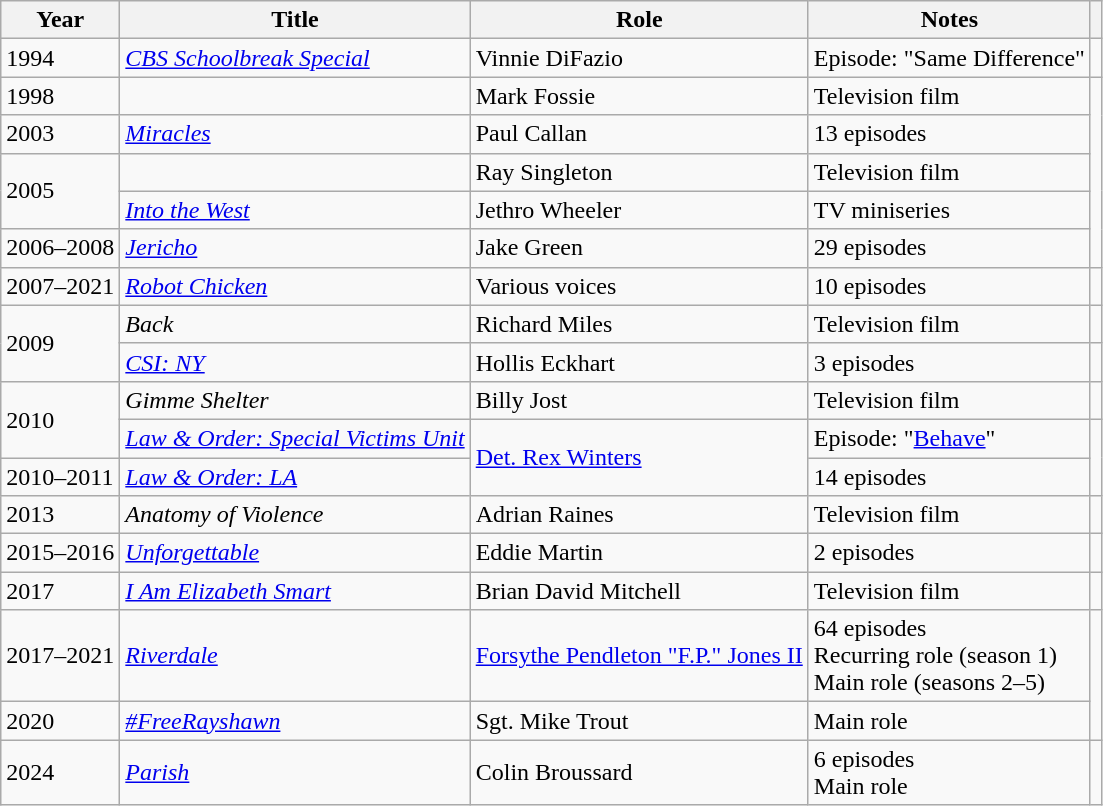<table class="wikitable sortable">
<tr>
<th>Year</th>
<th>Title</th>
<th>Role</th>
<th class="unsortable">Notes</th>
<th scope="col" class="unsortable"></th>
</tr>
<tr>
<td>1994</td>
<td><em><a href='#'>CBS Schoolbreak Special</a></em></td>
<td>Vinnie DiFazio</td>
<td>Episode: "Same Difference"</td>
<td></td>
</tr>
<tr>
<td>1998</td>
<td><em></em></td>
<td>Mark Fossie</td>
<td>Television film</td>
<td rowspan="5"></td>
</tr>
<tr>
<td>2003</td>
<td><em><a href='#'>Miracles</a></em></td>
<td>Paul Callan</td>
<td>13 episodes</td>
</tr>
<tr>
<td rowspan="2">2005</td>
<td><em></em></td>
<td>Ray Singleton</td>
<td>Television film</td>
</tr>
<tr>
<td><em><a href='#'>Into the West</a></em></td>
<td>Jethro Wheeler</td>
<td>TV miniseries</td>
</tr>
<tr>
<td>2006–2008</td>
<td><em><a href='#'>Jericho</a></em></td>
<td>Jake Green</td>
<td>29 episodes</td>
</tr>
<tr>
<td>2007–2021</td>
<td><em><a href='#'>Robot Chicken</a></em></td>
<td>Various voices</td>
<td>10 episodes</td>
<td></td>
</tr>
<tr>
<td rowspan="2">2009</td>
<td><em>Back</em></td>
<td>Richard Miles</td>
<td>Television film</td>
<td></td>
</tr>
<tr>
<td><em><a href='#'>CSI: NY</a></em></td>
<td>Hollis Eckhart</td>
<td>3 episodes</td>
<td></td>
</tr>
<tr>
<td rowspan="2">2010</td>
<td><em>Gimme Shelter</em></td>
<td>Billy Jost</td>
<td>Television film</td>
<td></td>
</tr>
<tr>
<td><em><a href='#'>Law & Order: Special Victims Unit</a></em></td>
<td rowspan="2"><a href='#'>Det. Rex Winters</a></td>
<td>Episode: "<a href='#'>Behave</a>"</td>
<td rowspan="2"></td>
</tr>
<tr>
<td>2010–2011</td>
<td><em><a href='#'>Law & Order: LA</a></em></td>
<td>14 episodes</td>
</tr>
<tr>
<td>2013</td>
<td><em>Anatomy of Violence</em></td>
<td>Adrian Raines</td>
<td>Television film</td>
<td></td>
</tr>
<tr>
<td>2015–2016</td>
<td><em><a href='#'>Unforgettable</a></em></td>
<td>Eddie Martin</td>
<td>2 episodes</td>
<td></td>
</tr>
<tr>
<td>2017</td>
<td><em><a href='#'>I Am Elizabeth Smart</a></em></td>
<td>Brian David Mitchell</td>
<td>Television film</td>
<td></td>
</tr>
<tr>
<td>2017–2021</td>
<td><em><a href='#'>Riverdale</a></em></td>
<td><a href='#'>Forsythe Pendleton "F.P." Jones II</a></td>
<td>64 episodes<br>Recurring role (season 1)<br>Main role (seasons 2–5)</td>
<td rowspan="2"></td>
</tr>
<tr>
<td>2020</td>
<td><em><a href='#'>#FreeRayshawn</a></em></td>
<td>Sgt. Mike Trout</td>
<td>Main role</td>
</tr>
<tr>
<td>2024</td>
<td><em><a href='#'>Parish</a></em></td>
<td>Colin Broussard</td>
<td>6 episodes<br>Main role</td>
<td></td>
</tr>
</table>
